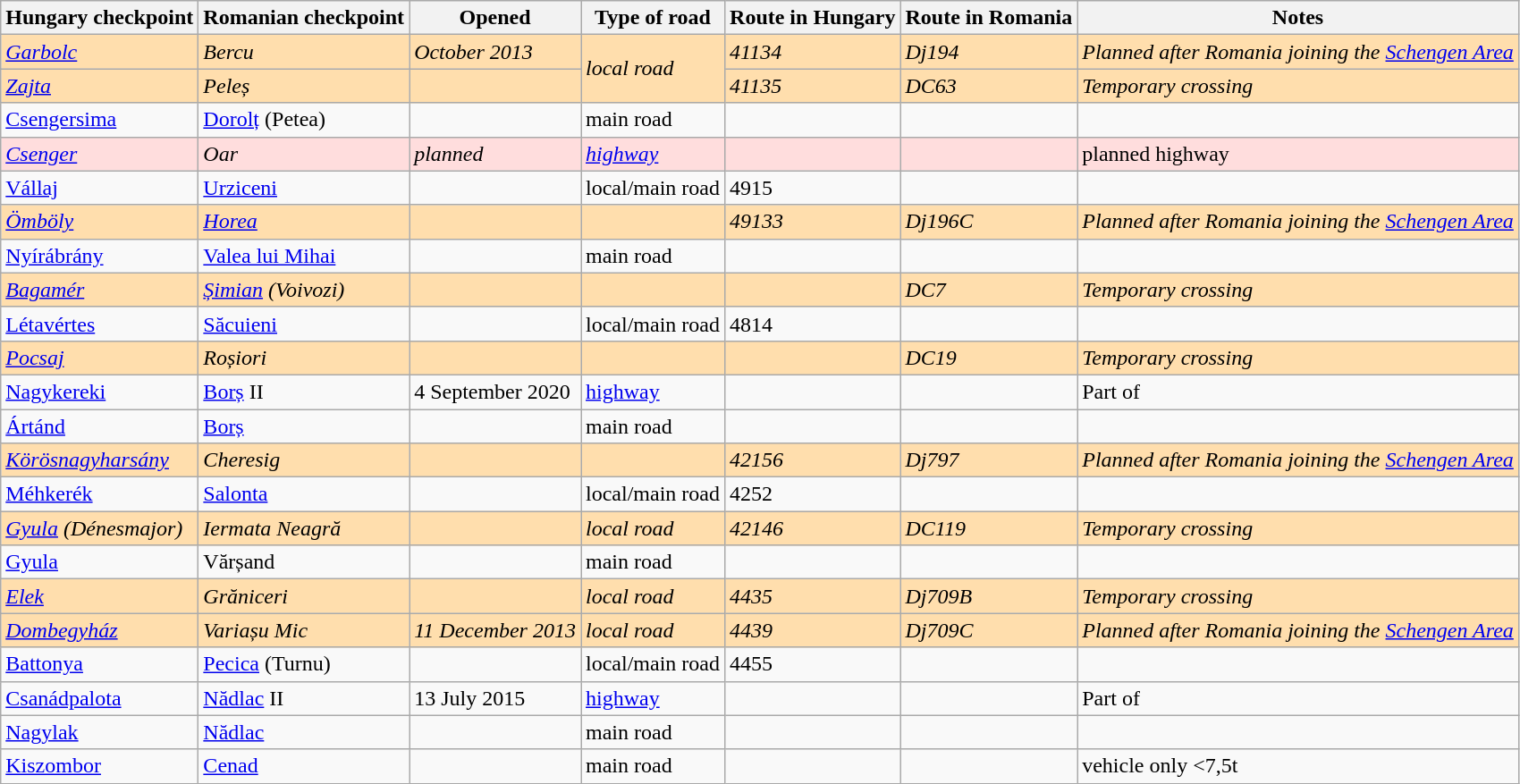<table class="wikitable sortable">
<tr>
<th> Hungary checkpoint</th>
<th> Romanian checkpoint</th>
<th>Opened</th>
<th>Type of road</th>
<th>Route in Hungary</th>
<th>Route in Romania</th>
<th>Notes</th>
</tr>
<tr style="background:#ffdead;">
<td><em><a href='#'>Garbolc</a></em></td>
<td><em>Bercu</em></td>
<td><em>October 2013</em></td>
<td rowspan="2"><em>local road</em></td>
<td><em>41134</em></td>
<td><em>Dj194</em></td>
<td><em>Planned after Romania joining the <a href='#'>Schengen Area</a></em></td>
</tr>
<tr style="background:#ffdead;">
<td><em><a href='#'>Zajta</a></em></td>
<td><em>Peleș</em></td>
<td></td>
<td><em>41135</em></td>
<td><em>DC63</em></td>
<td><em>Temporary crossing</em></td>
</tr>
<tr>
<td><a href='#'>Csengersima</a></td>
<td><a href='#'>Dorolț</a> (Petea)</td>
<td></td>
<td>main road</td>
<td></td>
<td></td>
</tr>
<tr bgcolor="#fdd">
<td><em><a href='#'>Csenger</a></em></td>
<td><em>Oar</em></td>
<td><em>planned</em></td>
<td><em><a href='#'>highway</a></em></td>
<td><em></em></td>
<td><em></em></td>
<td>planned highway</td>
</tr>
<tr>
<td><a href='#'>Vállaj</a></td>
<td><a href='#'>Urziceni</a></td>
<td></td>
<td>local/main road</td>
<td>4915</td>
<td></td>
</tr>
<tr style="background:#ffdead;">
<td><em><a href='#'>Ömböly</a></em></td>
<td><em><a href='#'>Horea</a></em></td>
<td></td>
<td></td>
<td><em>49133</em></td>
<td><em>Dj196C</em></td>
<td><em>Planned after Romania joining the <a href='#'>Schengen Area</a></em></td>
</tr>
<tr>
<td><a href='#'>Nyírábrány</a></td>
<td><a href='#'>Valea lui Mihai</a></td>
<td></td>
<td>main road</td>
<td></td>
<td></td>
</tr>
<tr style="background:#ffdead;">
<td><em><a href='#'>Bagamér</a></em></td>
<td><em><a href='#'>Șimian</a> (Voivozi)</em></td>
<td></td>
<td></td>
<td></td>
<td><em>DC7</em></td>
<td><em>Temporary crossing</em></td>
</tr>
<tr>
<td><a href='#'>Létavértes</a></td>
<td><a href='#'>Săcuieni</a></td>
<td></td>
<td>local/main road</td>
<td>4814</td>
<td></td>
</tr>
<tr style="background:#ffdead;">
<td><em><a href='#'>Pocsaj</a></em></td>
<td><em>Roșiori</em></td>
<td></td>
<td></td>
<td></td>
<td><em>DC19</em></td>
<td><em>Temporary crossing</em></td>
</tr>
<tr>
<td><a href='#'>Nagykereki</a></td>
<td><a href='#'>Borș</a> II</td>
<td>4 September 2020</td>
<td><a href='#'>highway</a></td>
<td></td>
<td></td>
<td>Part of </td>
</tr>
<tr>
<td><a href='#'>Ártánd</a></td>
<td><a href='#'>Borș</a></td>
<td></td>
<td>main road</td>
<td></td>
<td></td>
</tr>
<tr style="background:#ffdead;">
<td><em><a href='#'>Körösnagyharsány</a></em></td>
<td><em>Cheresig</em></td>
<td></td>
<td></td>
<td><em>42156</em></td>
<td><em>Dj797</em></td>
<td><em>Planned after Romania joining the <a href='#'>Schengen Area</a></em></td>
</tr>
<tr>
<td><a href='#'>Méhkerék</a></td>
<td><a href='#'>Salonta</a></td>
<td></td>
<td>local/main road</td>
<td>4252</td>
<td></td>
</tr>
<tr style="background:#ffdead;">
<td><em><a href='#'>Gyula</a> (Dénesmajor)</em></td>
<td><em>Iermata Neagră</em></td>
<td></td>
<td><em>local road</em></td>
<td><em>42146</em></td>
<td><em>DC119</em></td>
<td><em>Temporary crossing</em></td>
</tr>
<tr>
<td><a href='#'>Gyula</a></td>
<td>Vărșand</td>
<td></td>
<td>main road</td>
<td></td>
<td></td>
</tr>
<tr style="background:#ffdead;">
<td><em><a href='#'>Elek</a></em></td>
<td><em>Grăniceri</em></td>
<td></td>
<td><em>local road</em></td>
<td><em>4435</em></td>
<td><em>Dj709B</em></td>
<td><em>Temporary crossing</em></td>
</tr>
<tr style="background:#ffdead;">
<td><em><a href='#'>Dombegyház</a></em></td>
<td><em>Variașu Mic</em></td>
<td><em>11 December 2013</em></td>
<td><em>local road</em></td>
<td><em>4439</em></td>
<td><em>Dj709C</em></td>
<td><em>Planned after Romania joining the <a href='#'>Schengen Area</a></em></td>
</tr>
<tr>
<td><a href='#'>Battonya</a></td>
<td><a href='#'>Pecica</a> (Turnu)</td>
<td></td>
<td>local/main road</td>
<td>4455</td>
<td></td>
</tr>
<tr>
<td><a href='#'>Csanádpalota</a></td>
<td><a href='#'>Nădlac</a> II</td>
<td>13 July 2015</td>
<td><a href='#'>highway</a></td>
<td></td>
<td></td>
<td>Part of </td>
</tr>
<tr>
<td><a href='#'>Nagylak</a></td>
<td><a href='#'>Nădlac</a></td>
<td></td>
<td>main road</td>
<td></td>
<td></td>
</tr>
<tr>
<td><a href='#'>Kiszombor</a></td>
<td><a href='#'>Cenad</a></td>
<td></td>
<td>main road</td>
<td></td>
<td></td>
<td>vehicle only <7,5t</td>
</tr>
</table>
